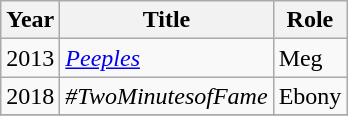<table class="wikitable">
<tr>
<th>Year</th>
<th>Title</th>
<th>Role</th>
</tr>
<tr>
<td>2013</td>
<td><em><a href='#'>Peeples</a></em></td>
<td>Meg</td>
</tr>
<tr>
<td>2018</td>
<td><em>#TwoMinutesofFame</em></td>
<td>Ebony</td>
</tr>
<tr>
</tr>
</table>
